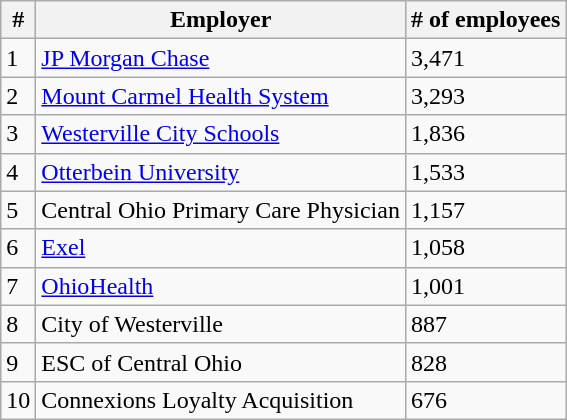<table class="wikitable">
<tr>
<th>#</th>
<th>Employer</th>
<th># of employees</th>
</tr>
<tr>
<td>1</td>
<td><a href='#'>JP Morgan Chase</a></td>
<td>3,471</td>
</tr>
<tr>
<td>2</td>
<td><a href='#'>Mount Carmel Health System</a></td>
<td>3,293</td>
</tr>
<tr>
<td>3</td>
<td><a href='#'>Westerville City Schools</a></td>
<td>1,836</td>
</tr>
<tr>
<td>4</td>
<td><a href='#'>Otterbein University</a></td>
<td>1,533</td>
</tr>
<tr>
<td>5</td>
<td>Central Ohio Primary Care Physician</td>
<td>1,157</td>
</tr>
<tr>
<td>6</td>
<td><a href='#'>Exel</a></td>
<td>1,058</td>
</tr>
<tr>
<td>7</td>
<td><a href='#'>OhioHealth</a></td>
<td>1,001</td>
</tr>
<tr>
<td>8</td>
<td>City of Westerville</td>
<td>887</td>
</tr>
<tr>
<td>9</td>
<td>ESC of Central Ohio</td>
<td>828</td>
</tr>
<tr>
<td>10</td>
<td>Connexions Loyalty Acquisition</td>
<td>676</td>
</tr>
</table>
